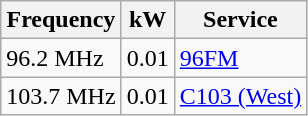<table class="wikitable sortable">
<tr>
<th>Frequency</th>
<th>kW</th>
<th>Service</th>
</tr>
<tr>
<td>96.2 MHz</td>
<td>0.01</td>
<td><a href='#'>96FM</a></td>
</tr>
<tr>
<td>103.7 MHz</td>
<td>0.01</td>
<td><a href='#'>C103 (West)</a></td>
</tr>
</table>
